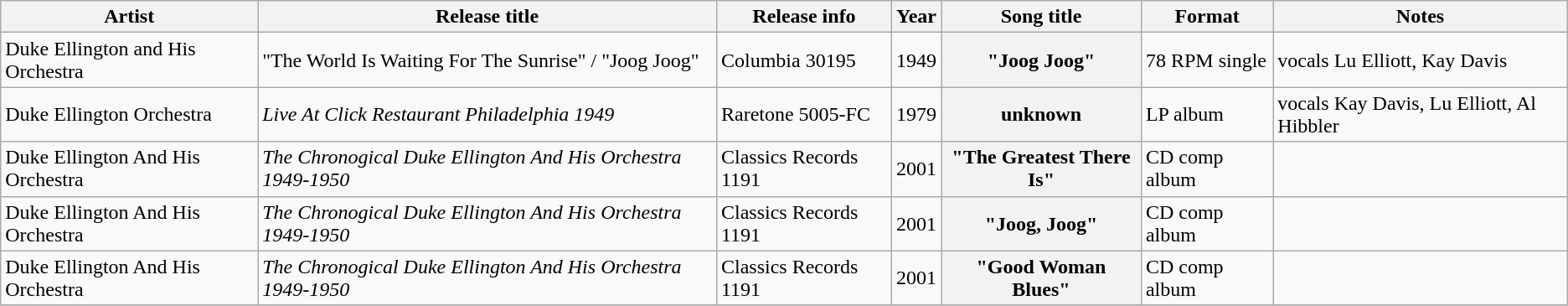<table class="wikitable plainrowheaders sortable">
<tr>
<th scope="col">Artist</th>
<th scope="col">Release title</th>
<th scope="col">Release info</th>
<th scope="col">Year</th>
<th scope="col">Song title</th>
<th scope="col">Format</th>
<th scope="col" class="unsortable">Notes</th>
</tr>
<tr>
<td>Duke Ellington and His Orchestra</td>
<td>"The World Is Waiting For The Sunrise" / "Joog Joog"</td>
<td>Columbia 30195</td>
<td>1949</td>
<th scope="row">"Joog Joog"</th>
<td>78 RPM single</td>
<td>vocals Lu Elliott, Kay Davis</td>
</tr>
<tr>
<td>Duke Ellington Orchestra</td>
<td><em>Live At Click Restaurant Philadelphia 1949</em></td>
<td>Raretone 5005-FC</td>
<td>1979</td>
<th scope="row">unknown</th>
<td>LP album</td>
<td>vocals Kay Davis, Lu Elliott, Al Hibbler</td>
</tr>
<tr>
<td>Duke Ellington And His Orchestra</td>
<td><em>The Chronogical Duke Ellington And His Orchestra 1949-1950</em></td>
<td>Classics Records 1191</td>
<td>2001</td>
<th scope="row">"The Greatest There Is"</th>
<td>CD comp album</td>
<td></td>
</tr>
<tr>
<td>Duke Ellington And His Orchestra</td>
<td><em>The Chronogical Duke Ellington And His Orchestra 1949-1950</em></td>
<td>Classics Records 1191</td>
<td>2001</td>
<th scope="row">"Joog, Joog"</th>
<td>CD comp album</td>
<td></td>
</tr>
<tr>
<td>Duke Ellington And His Orchestra</td>
<td><em>The Chronogical Duke Ellington And His Orchestra 1949-1950</em></td>
<td>Classics Records 1191</td>
<td>2001</td>
<th scope="row">"Good Woman Blues"</th>
<td>CD comp album</td>
<td></td>
</tr>
<tr>
</tr>
</table>
